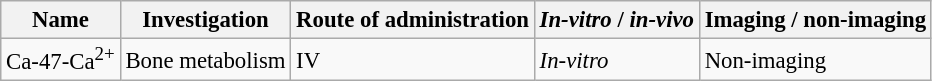<table class="wikitable" style="font-size:95%">
<tr>
<th>Name</th>
<th>Investigation</th>
<th>Route of administration</th>
<th><em>In-vitro</em> / <em>in-vivo</em></th>
<th>Imaging / non-imaging</th>
</tr>
<tr>
<td>Ca-47-Ca<sup>2+</sup></td>
<td>Bone metabolism</td>
<td>IV</td>
<td><em>In-vitro</em></td>
<td>Non-imaging</td>
</tr>
</table>
